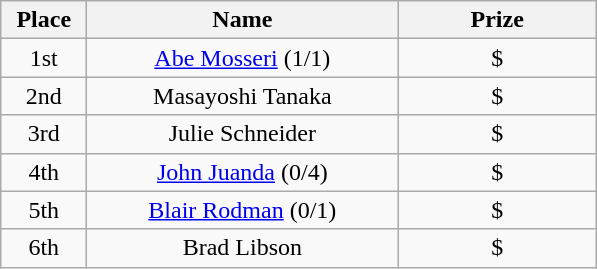<table class="wikitable">
<tr>
<th width="50">Place</th>
<th width="200">Name</th>
<th width="125">Prize</th>
</tr>
<tr>
<td align = "center">1st</td>
<td align = "center"><a href='#'>Abe Mosseri</a> (1/1)</td>
<td align = "center">$</td>
</tr>
<tr>
<td align = "center">2nd</td>
<td align = "center">Masayoshi Tanaka</td>
<td align = "center">$</td>
</tr>
<tr>
<td align = "center">3rd</td>
<td align = "center">Julie Schneider</td>
<td align = "center">$</td>
</tr>
<tr>
<td align = "center">4th</td>
<td align = "center"><a href='#'>John Juanda</a> (0/4)</td>
<td align = "center">$</td>
</tr>
<tr>
<td align = "center">5th</td>
<td align = "center"><a href='#'>Blair Rodman</a> (0/1)</td>
<td align = "center">$</td>
</tr>
<tr>
<td align = "center">6th</td>
<td align = "center">Brad Libson</td>
<td align = "center">$</td>
</tr>
</table>
